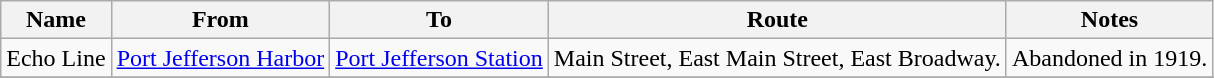<table class=wikitable>
<tr>
<th>Name</th>
<th>From</th>
<th>To</th>
<th>Route</th>
<th>Notes</th>
</tr>
<tr>
<td>Echo Line</td>
<td><a href='#'>Port Jefferson Harbor</a></td>
<td><a href='#'>Port Jefferson Station</a></td>
<td>Main Street, East Main Street, East Broadway.</td>
<td>Abandoned in 1919.</td>
</tr>
<tr>
</tr>
</table>
